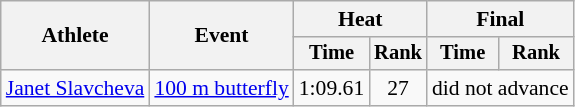<table class="wikitable" style="text-align:center; font-size:90%">
<tr>
<th rowspan="2">Athlete</th>
<th rowspan="2">Event</th>
<th colspan="2">Heat</th>
<th colspan="2">Final</th>
</tr>
<tr style="font-size:95%">
<th>Time</th>
<th>Rank</th>
<th>Time</th>
<th>Rank</th>
</tr>
<tr>
<td align=left><a href='#'>Janet Slavcheva</a></td>
<td align=left rowspan=2><a href='#'>100 m butterfly</a></td>
<td>1:09.61</td>
<td>27</td>
<td colspan=2>did not advance</td>
</tr>
</table>
